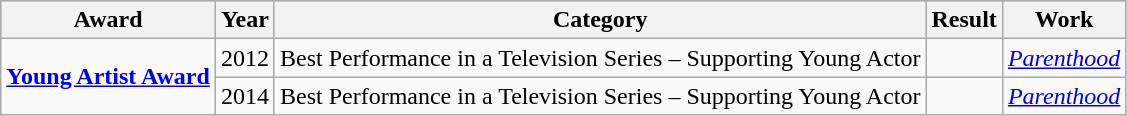<table class="wikitable">
<tr style="background:#b0c4de; text-align:center;">
<th>Award</th>
<th>Year</th>
<th>Category</th>
<th>Result</th>
<th>Work</th>
</tr>
<tr>
<td rowspan=2><strong><a href='#'>Young Artist Award</a></strong></td>
<td>2012</td>
<td>Best Performance in a Television Series – Supporting Young Actor</td>
<td></td>
<td><em><a href='#'>Parenthood</a></em></td>
</tr>
<tr>
<td>2014</td>
<td>Best Performance in a Television Series – Supporting Young Actor</td>
<td></td>
<td><em><a href='#'>Parenthood</a></em></td>
</tr>
</table>
